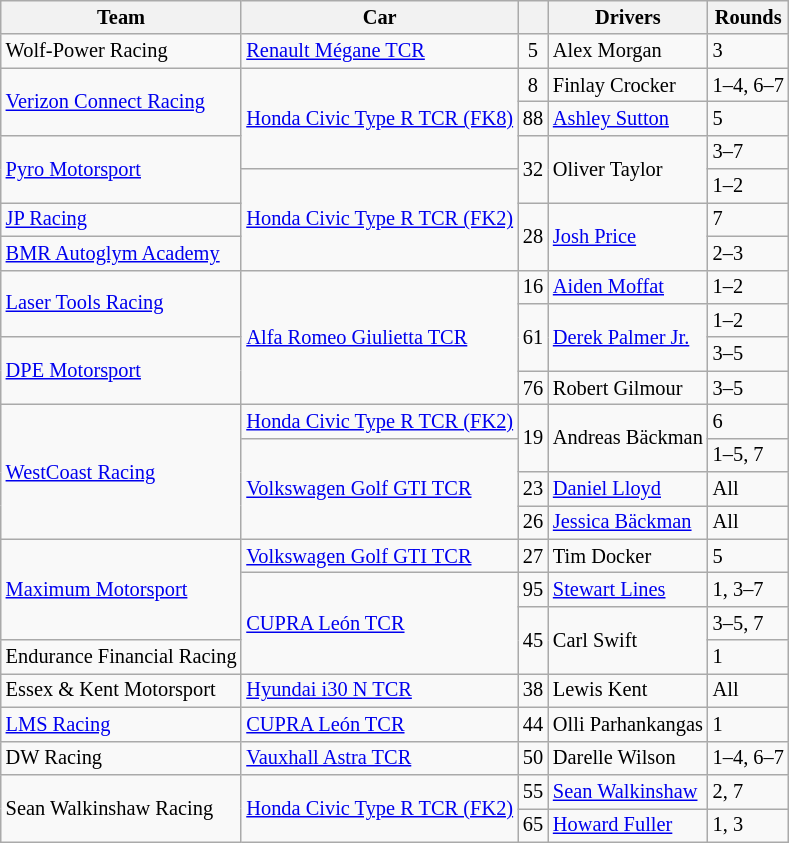<table class="wikitable" style="font-size: 85%;">
<tr>
<th>Team</th>
<th>Car</th>
<th></th>
<th>Drivers</th>
<th>Rounds</th>
</tr>
<tr>
<td> Wolf-Power Racing</td>
<td><a href='#'>Renault Mégane TCR</a></td>
<td align=center>5</td>
<td> Alex Morgan</td>
<td>3</td>
</tr>
<tr>
<td rowspan="2"> <a href='#'>Verizon Connect Racing</a></td>
<td rowspan="3"><a href='#'>Honda Civic Type R TCR (FK8)</a></td>
<td align=center>8</td>
<td> Finlay Crocker</td>
<td>1–4, 6–7</td>
</tr>
<tr>
<td align=center>88</td>
<td> <a href='#'>Ashley Sutton</a></td>
<td>5</td>
</tr>
<tr>
<td rowspan=2> <a href='#'>Pyro Motorsport</a></td>
<td rowspan=2 align=center>32</td>
<td rowspan=2> Oliver Taylor</td>
<td>3–7</td>
</tr>
<tr>
<td rowspan=3><a href='#'>Honda Civic Type R TCR (FK2)</a></td>
<td>1–2</td>
</tr>
<tr>
<td> <a href='#'>JP Racing</a></td>
<td rowspan=2 align=center>28</td>
<td rowspan=2> <a href='#'>Josh Price</a></td>
<td>7</td>
</tr>
<tr>
<td> <a href='#'>BMR Autoglym Academy</a></td>
<td>2–3</td>
</tr>
<tr>
<td rowspan=2> <a href='#'>Laser Tools Racing</a></td>
<td rowspan=4><a href='#'>Alfa Romeo Giulietta TCR</a></td>
<td align=center>16</td>
<td> <a href='#'>Aiden Moffat</a></td>
<td>1–2</td>
</tr>
<tr>
<td rowspan=2 align=center>61</td>
<td rowspan=2> <a href='#'>Derek Palmer Jr.</a></td>
<td>1–2</td>
</tr>
<tr>
<td rowspan=2> <a href='#'>DPE Motorsport</a></td>
<td>3–5</td>
</tr>
<tr>
<td align=center>76</td>
<td> Robert Gilmour</td>
<td>3–5</td>
</tr>
<tr>
<td rowspan=4> <a href='#'>WestCoast Racing</a></td>
<td><a href='#'>Honda Civic Type R TCR (FK2)</a></td>
<td rowspan=2 align=center>19</td>
<td rowspan=2> Andreas Bäckman</td>
<td>6</td>
</tr>
<tr>
<td rowspan=3><a href='#'>Volkswagen Golf GTI TCR</a></td>
<td>1–5, 7</td>
</tr>
<tr>
<td align=center>23</td>
<td> <a href='#'>Daniel Lloyd</a></td>
<td>All</td>
</tr>
<tr>
<td align=center>26</td>
<td> <a href='#'>Jessica Bäckman</a></td>
<td>All</td>
</tr>
<tr>
<td rowspan=3> <a href='#'>Maximum Motorsport</a></td>
<td><a href='#'>Volkswagen Golf GTI TCR</a></td>
<td align=center>27</td>
<td> Tim Docker</td>
<td>5</td>
</tr>
<tr>
<td rowspan=3><a href='#'>CUPRA León TCR</a></td>
<td align=center>95</td>
<td> <a href='#'>Stewart Lines</a></td>
<td>1, 3–7</td>
</tr>
<tr>
<td rowspan=2 align=center>45</td>
<td rowspan=2> Carl Swift</td>
<td>3–5, 7</td>
</tr>
<tr>
<td> Endurance Financial Racing</td>
<td>1</td>
</tr>
<tr>
<td> Essex & Kent Motorsport</td>
<td><a href='#'>Hyundai i30 N TCR</a></td>
<td align=center>38</td>
<td> Lewis Kent</td>
<td>All</td>
</tr>
<tr>
<td> <a href='#'>LMS Racing</a></td>
<td><a href='#'>CUPRA León TCR</a></td>
<td align=center>44</td>
<td> Olli Parhankangas</td>
<td>1</td>
</tr>
<tr>
<td> DW Racing</td>
<td><a href='#'>Vauxhall Astra TCR</a></td>
<td align=center>50</td>
<td> Darelle Wilson</td>
<td>1–4, 6–7</td>
</tr>
<tr>
<td rowspan=2> Sean Walkinshaw Racing</td>
<td rowspan=2><a href='#'>Honda Civic Type R TCR (FK2)</a></td>
<td align=center>55</td>
<td> <a href='#'>Sean Walkinshaw</a></td>
<td>2, 7</td>
</tr>
<tr>
<td align=center>65</td>
<td> <a href='#'>Howard Fuller</a></td>
<td>1, 3</td>
</tr>
</table>
